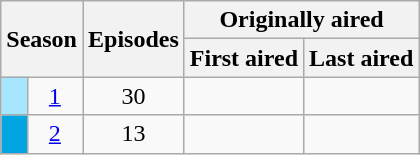<table class="wikitable plainrowheaders" style="text-align:center;">
<tr>
<th colspan="2" rowspan="2">Season</th>
<th rowspan="2">Episodes</th>
<th colspan="2">Originally aired</th>
</tr>
<tr>
<th>First aired</th>
<th>Last aired</th>
</tr>
<tr>
<td bgcolor="#A6E7FF"></td>
<td><a href='#'>1</a></td>
<td>30</td>
<td></td>
<td></td>
</tr>
<tr>
<td bgcolor="#00A5E1"></td>
<td><a href='#'>2</a></td>
<td>13</td>
<td></td>
<td></td>
</tr>
</table>
